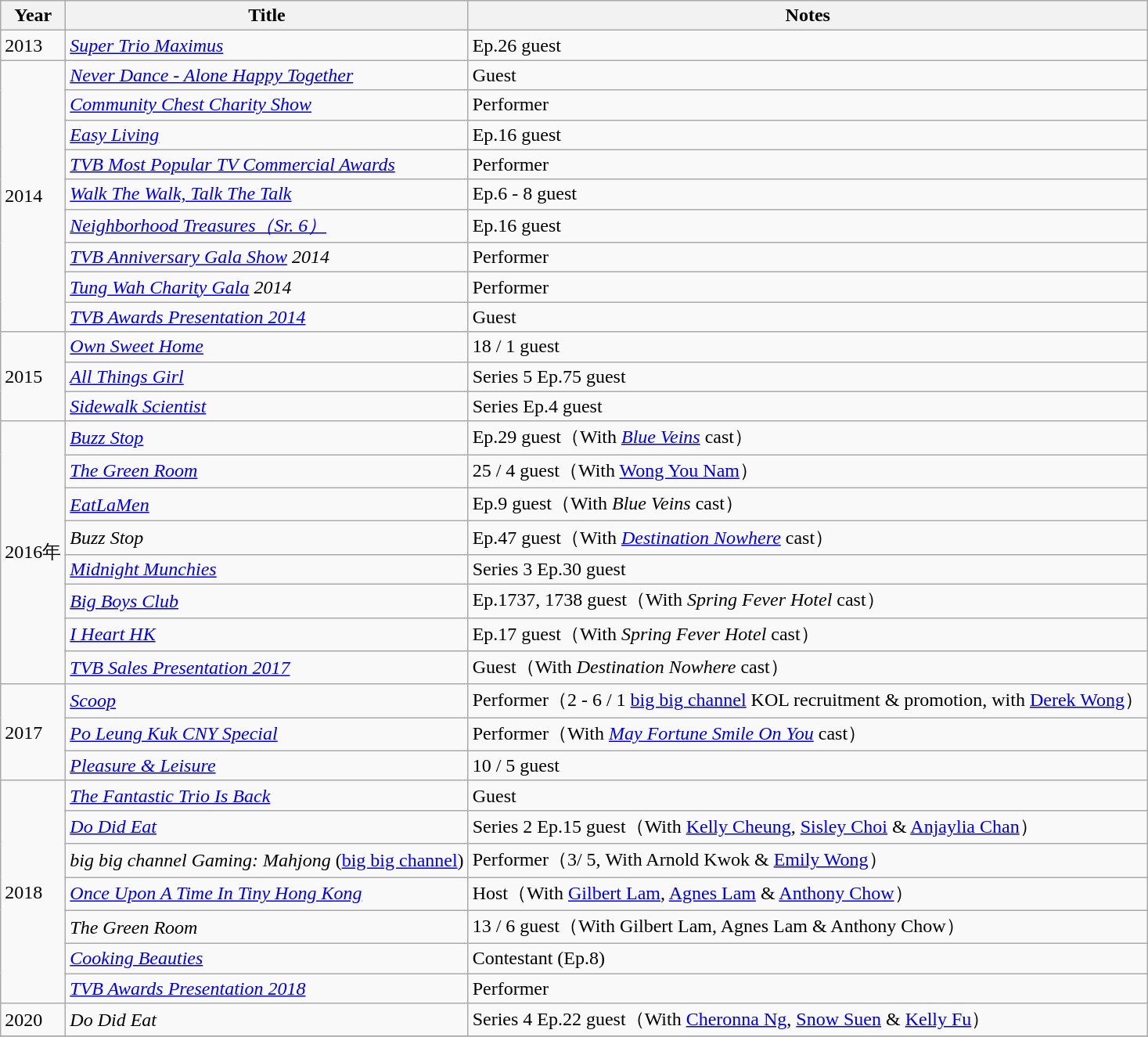<table class="wikitable plainrowheaders sortable">
<tr>
<th scope="col">Year</th>
<th scope="col">Title</th>
<th scope="col">Notes</th>
</tr>
<tr>
<td>2013</td>
<td><em><a href='#'>Super Trio Maximus</a></em></td>
<td>Ep.26 guest</td>
</tr>
<tr>
<td rowspan="9">2014</td>
<td><em><a href='#'>Never Dance - Alone Happy Together</a></em></td>
<td>Guest</td>
</tr>
<tr>
<td><em><a href='#'>Community Chest Charity Show</a></em></td>
<td>Performer</td>
</tr>
<tr>
<td><em><a href='#'>Easy Living</a></em></td>
<td>Ep.16 guest</td>
</tr>
<tr>
<td><em><a href='#'>TVB Most Popular TV Commercial Awards</a></em></td>
<td>Performer</td>
</tr>
<tr>
<td><em><a href='#'>Walk The Walk, Talk The Talk</a></em></td>
<td>Ep.6 - 8 guest</td>
</tr>
<tr>
<td><em><a href='#'>Neighborhood Treasures（Sr. 6）</a></em></td>
<td>Ep.16 guest</td>
</tr>
<tr>
<td><em><a href='#'>TVB Anniversary Gala Show</a> 2014</em></td>
<td>Performer</td>
</tr>
<tr>
<td><em><a href='#'>Tung Wah Charity Gala</a> 2014</em></td>
<td>Performer</td>
</tr>
<tr>
<td><em><a href='#'>TVB Awards Presentation 2014</a></em></td>
<td>Guest</td>
</tr>
<tr>
<td rowspan="3">2015</td>
<td><em><a href='#'>Own Sweet Home</a></em></td>
<td>18 / 1 guest</td>
</tr>
<tr>
<td><em><a href='#'>All Things Girl</a></em></td>
<td>Series 5 Ep.75 guest</td>
</tr>
<tr>
<td><em><a href='#'>Sidewalk Scientist</a></em></td>
<td>Series Ep.4 guest</td>
</tr>
<tr>
<td rowspan="8">2016年</td>
<td><em><a href='#'>Buzz Stop</a></em></td>
<td>Ep.29 guest（With <em><a href='#'>Blue Veins</a></em> cast）</td>
</tr>
<tr>
<td><em><a href='#'>The Green Room</a></em></td>
<td>25 / 4 guest（With <a href='#'>Wong You Nam</a>）</td>
</tr>
<tr>
<td><em><a href='#'>EatLaMen</a></em></td>
<td>Ep.9 guest（With <em>Blue Veins</em> cast）</td>
</tr>
<tr>
<td><em>Buzz Stop</em></td>
<td>Ep.47 guest（With <em><a href='#'>Destination Nowhere</a></em> cast）</td>
</tr>
<tr>
<td><em><a href='#'>Midnight Munchies</a></em></td>
<td>Series 3 Ep.30 guest</td>
</tr>
<tr>
<td><em><a href='#'>Big Boys Club</a></em></td>
<td>Ep.1737, 1738 guest（With <em>Spring Fever Hotel</em> cast）</td>
</tr>
<tr>
<td><em><a href='#'>I Heart HK</a></em></td>
<td>Ep.17 guest（With <em>Spring Fever Hotel</em> cast）</td>
</tr>
<tr>
<td><em><a href='#'>TVB Sales Presentation 2017</a></em></td>
<td>Guest（With <em>Destination Nowhere</em> cast）</td>
</tr>
<tr>
<td rowspan="3">2017</td>
<td><em><a href='#'>Scoop</a></em></td>
<td>Performer（2 - 6 / 1 <a href='#'>big big channel</a> KOL recruitment & promotion, with <a href='#'>Derek Wong</a>）</td>
</tr>
<tr>
<td><em><a href='#'>Po Leung Kuk CNY Special</a></em></td>
<td>Performer（With <em><a href='#'>May Fortune Smile On You</a></em> cast）</td>
</tr>
<tr>
<td><em><a href='#'>Pleasure & Leisure</a></em></td>
<td>10 / 5 guest</td>
</tr>
<tr>
<td rowspan="7">2018</td>
<td><em><a href='#'>The Fantastic Trio Is Back</a></em></td>
<td>Guest</td>
</tr>
<tr>
<td><em><a href='#'>Do Did Eat</a></em></td>
<td>Series 2 Ep.15 guest（With <a href='#'>Kelly Cheung</a>, <a href='#'>Sisley Choi</a> & <a href='#'>Anjaylia Chan</a>）</td>
</tr>
<tr>
<td><em>big big channel Gaming: Mahjong</em> (<a href='#'>big big channel</a>)</td>
<td>Performer（3/ 5, With Arnold Kwok & <a href='#'>Emily Wong</a>）</td>
</tr>
<tr>
<td><em><a href='#'>Once Upon A Time In Tiny Hong Kong</a></em></td>
<td>Host（With <a href='#'>Gilbert Lam</a>, <a href='#'>Agnes Lam</a> & <a href='#'>Anthony Chow</a>）</td>
</tr>
<tr>
<td><em>The Green Room</em></td>
<td>13 / 6 guest（With Gilbert Lam, Agnes Lam & Anthony Chow）</td>
</tr>
<tr>
<td><em><a href='#'>Cooking Beauties</a></em></td>
<td>Contestant (Ep.8)</td>
</tr>
<tr>
<td><em><a href='#'>TVB Awards Presentation 2018</a></em></td>
<td>Performer</td>
</tr>
<tr>
<td>2020</td>
<td><em>Do Did Eat</em></td>
<td>Series 4 Ep.22 guest（With <a href='#'>Cheronna Ng</a>, <a href='#'>Snow Suen</a> & <a href='#'>Kelly Fu</a>）</td>
</tr>
<tr>
</tr>
</table>
